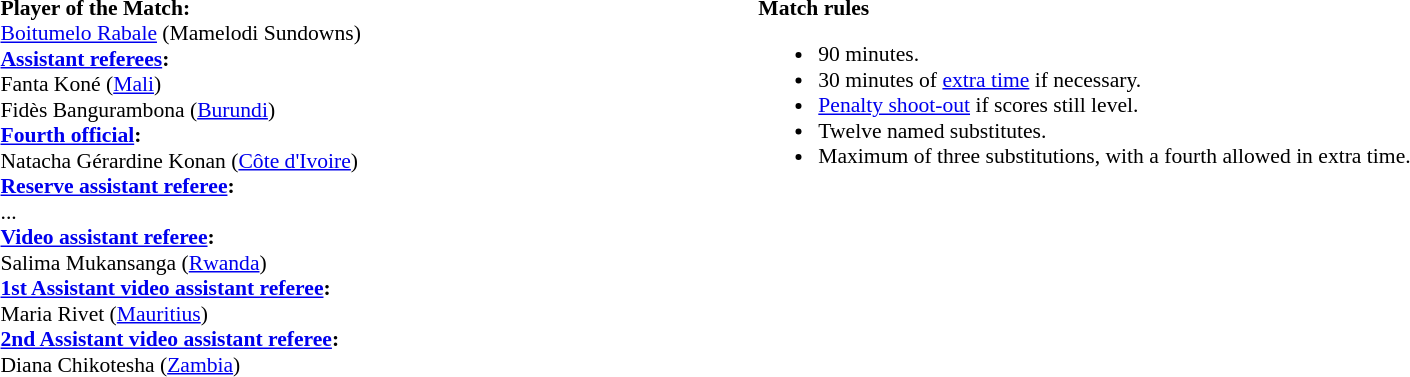<table width=100% style="font-size:90%">
<tr>
<td><br><strong>Player of the Match:</strong>
<br><a href='#'>Boitumelo Rabale</a> (Mamelodi Sundowns)<br><strong><a href='#'>Assistant referees</a>:</strong>
<br>Fanta Koné (<a href='#'>Mali</a>)
<br>Fidès Bangurambona (<a href='#'>Burundi</a>)
<br><strong><a href='#'>Fourth official</a>:</strong>
<br>Natacha Gérardine Konan (<a href='#'>Côte d'Ivoire</a>)
<br><strong><a href='#'>Reserve assistant referee</a>:</strong>
<br>...
<br><strong><a href='#'>Video assistant referee</a>:</strong>
<br>Salima Mukansanga (<a href='#'>Rwanda</a>)
<br><strong><a href='#'>1st Assistant video assistant referee</a>:</strong>
<br> Maria Rivet (<a href='#'>Mauritius</a>)
<br><strong><a href='#'>2nd Assistant video assistant referee</a>:</strong>
<br> Diana Chikotesha (<a href='#'>Zambia</a>)</td>
<td style="width:60%; vertical-align:top;"><br><strong>Match rules</strong><ul><li>90 minutes.</li><li>30 minutes of <a href='#'>extra time</a> if necessary.</li><li><a href='#'>Penalty shoot-out</a> if scores still level.</li><li>Twelve named substitutes.</li><li>Maximum of three substitutions, with a fourth allowed in extra time.</li></ul></td>
</tr>
</table>
